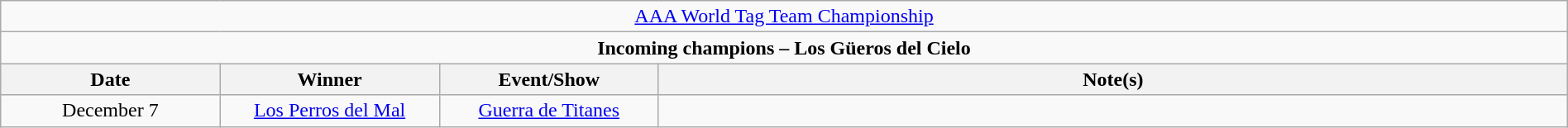<table class="wikitable" style="text-align:center; width:100%;">
<tr>
<td colspan="5"><a href='#'>AAA World Tag Team Championship</a></td>
</tr>
<tr>
<td colspan="5"><strong>Incoming champions – Los Güeros del Cielo </strong></td>
</tr>
<tr>
<th width="14%">Date</th>
<th width="14%">Winner</th>
<th width="14%">Event/Show</th>
<th width="58%">Note(s)</th>
</tr>
<tr>
<td>December 7</td>
<td><a href='#'>Los Perros del Mal</a><br></td>
<td><a href='#'>Guerra de Titanes</a></td>
<td align="left"></td>
</tr>
</table>
